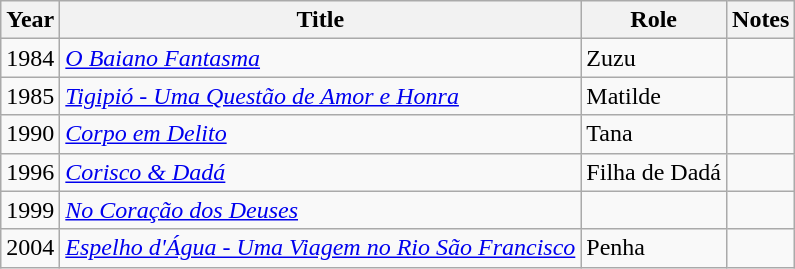<table class="wikitable">
<tr>
<th>Year</th>
<th>Title</th>
<th>Role</th>
<th>Notes</th>
</tr>
<tr>
<td>1984</td>
<td><em><a href='#'>O Baiano Fantasma</a></em></td>
<td>Zuzu</td>
<td></td>
</tr>
<tr>
<td>1985</td>
<td><em><a href='#'>Tigipió - Uma Questão de Amor e Honra</a></em></td>
<td>Matilde</td>
<td></td>
</tr>
<tr>
<td>1990</td>
<td><em><a href='#'>Corpo em Delito</a></em></td>
<td>Tana</td>
<td></td>
</tr>
<tr>
<td>1996</td>
<td><em><a href='#'>Corisco & Dadá</a></em></td>
<td>Filha de Dadá</td>
<td></td>
</tr>
<tr>
<td>1999</td>
<td><em><a href='#'>No Coração dos Deuses</a></em></td>
<td></td>
<td></td>
</tr>
<tr>
<td>2004</td>
<td><em><a href='#'>Espelho d'Água - Uma Viagem no Rio São Francisco</a></em></td>
<td>Penha</td>
<td></td>
</tr>
</table>
